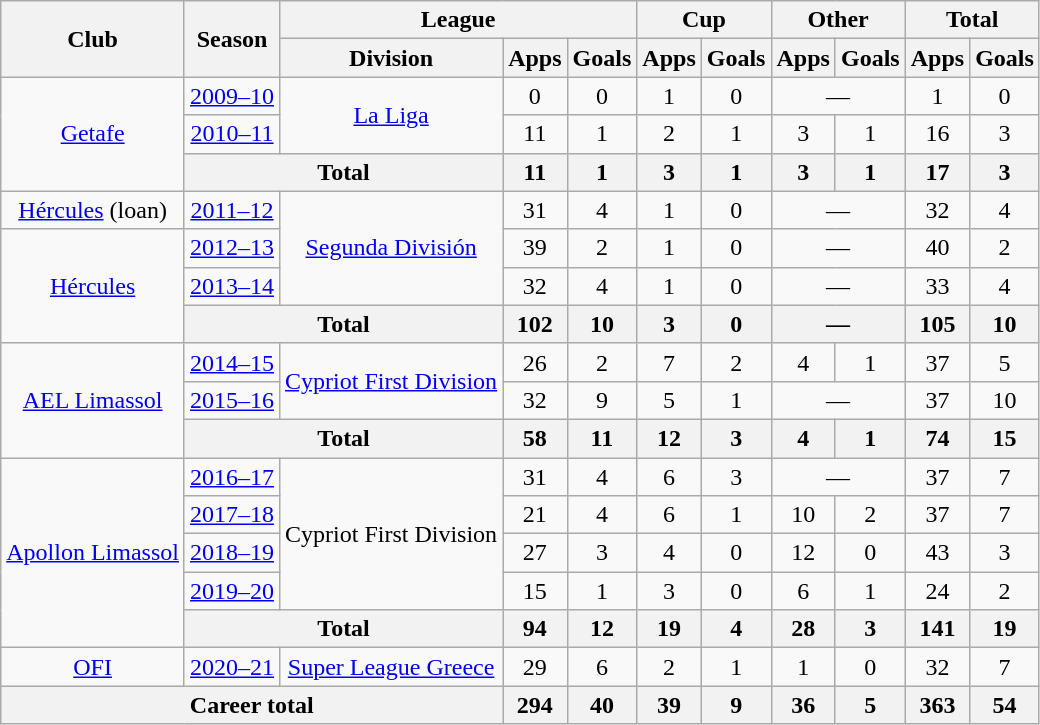<table class="wikitable" style="text-align: center;">
<tr>
<th rowspan="2">Club</th>
<th rowspan="2">Season</th>
<th colspan="3">League</th>
<th colspan="2">Cup</th>
<th colspan="2">Other</th>
<th colspan="2">Total</th>
</tr>
<tr>
<th>Division</th>
<th>Apps</th>
<th>Goals</th>
<th>Apps</th>
<th>Goals</th>
<th>Apps</th>
<th>Goals</th>
<th>Apps</th>
<th>Goals</th>
</tr>
<tr>
<td rowspan="3"><a href='#'>Getafe</a></td>
<td><a href='#'>2009–10</a></td>
<td rowspan="2"><a href='#'>La Liga</a></td>
<td>0</td>
<td>0</td>
<td>1</td>
<td>0</td>
<td colspan="2">—</td>
<td>1</td>
<td>0</td>
</tr>
<tr>
<td><a href='#'>2010–11</a></td>
<td>11</td>
<td>1</td>
<td>2</td>
<td>1</td>
<td>3</td>
<td>1</td>
<td>16</td>
<td>3</td>
</tr>
<tr>
<th colspan="2">Total</th>
<th>11</th>
<th>1</th>
<th>3</th>
<th>1</th>
<th>3</th>
<th>1</th>
<th>17</th>
<th>3</th>
</tr>
<tr>
<td><a href='#'>Hércules</a> (loan)</td>
<td><a href='#'>2011–12</a></td>
<td rowspan="3"><a href='#'>Segunda División</a></td>
<td>31</td>
<td>4</td>
<td>1</td>
<td>0</td>
<td colspan="2">—</td>
<td>32</td>
<td>4</td>
</tr>
<tr>
<td rowspan="3"><a href='#'>Hércules</a></td>
<td><a href='#'>2012–13</a></td>
<td>39</td>
<td>2</td>
<td>1</td>
<td>0</td>
<td colspan="2">—</td>
<td>40</td>
<td>2</td>
</tr>
<tr>
<td><a href='#'>2013–14</a></td>
<td>32</td>
<td>4</td>
<td>1</td>
<td>0</td>
<td colspan="2">—</td>
<td>33</td>
<td>4</td>
</tr>
<tr>
<th colspan="2">Total</th>
<th>102</th>
<th>10</th>
<th>3</th>
<th>0</th>
<th colspan="2">—</th>
<th>105</th>
<th>10</th>
</tr>
<tr>
<td rowspan="3"><a href='#'>AEL Limassol</a></td>
<td><a href='#'>2014–15</a></td>
<td rowspan="2"><a href='#'>Cypriot First Division</a></td>
<td>26</td>
<td>2</td>
<td>7</td>
<td>2</td>
<td>4</td>
<td>1</td>
<td>37</td>
<td>5</td>
</tr>
<tr>
<td><a href='#'>2015–16</a></td>
<td>32</td>
<td>9</td>
<td>5</td>
<td>1</td>
<td colspan="2">—</td>
<td>37</td>
<td>10</td>
</tr>
<tr>
<th colspan="2">Total</th>
<th>58</th>
<th>11</th>
<th>12</th>
<th>3</th>
<th>4</th>
<th>1</th>
<th>74</th>
<th>15</th>
</tr>
<tr>
<td rowspan="5"><a href='#'>Apollon Limassol</a></td>
<td><a href='#'>2016–17</a></td>
<td rowspan="4">Cypriot First Division</td>
<td>31</td>
<td>4</td>
<td>6</td>
<td>3</td>
<td colspan="2">—</td>
<td>37</td>
<td>7</td>
</tr>
<tr>
<td><a href='#'>2017–18</a></td>
<td>21</td>
<td>4</td>
<td>6</td>
<td>1</td>
<td>10</td>
<td>2</td>
<td>37</td>
<td>7</td>
</tr>
<tr>
<td><a href='#'>2018–19</a></td>
<td>27</td>
<td>3</td>
<td>4</td>
<td>0</td>
<td>12</td>
<td>0</td>
<td>43</td>
<td>3</td>
</tr>
<tr>
<td><a href='#'>2019–20</a></td>
<td>15</td>
<td>1</td>
<td>3</td>
<td>0</td>
<td>6</td>
<td>1</td>
<td>24</td>
<td>2</td>
</tr>
<tr>
<th colspan="2">Total</th>
<th>94</th>
<th>12</th>
<th>19</th>
<th>4</th>
<th>28</th>
<th>3</th>
<th>141</th>
<th>19</th>
</tr>
<tr>
<td rowspan="1"><a href='#'>OFI</a></td>
<td><a href='#'>2020–21</a></td>
<td rowspan="1"><a href='#'>Super League Greece</a></td>
<td>29</td>
<td>6</td>
<td>2</td>
<td>1</td>
<td>1</td>
<td>0</td>
<td>32</td>
<td>7</td>
</tr>
<tr>
<th colspan="3">Career total</th>
<th>294</th>
<th>40</th>
<th>39</th>
<th>9</th>
<th>36</th>
<th>5</th>
<th>363</th>
<th>54</th>
</tr>
</table>
